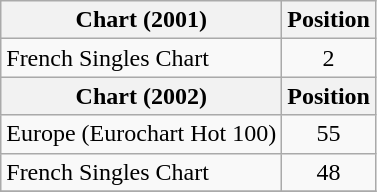<table class="wikitable sortable">
<tr>
<th align="left">Chart (2001)</th>
<th align="center">Position</th>
</tr>
<tr>
<td align="left">French Singles Chart</td>
<td align="center">2</td>
</tr>
<tr>
<th align="left">Chart (2002)</th>
<th align="center">Position</th>
</tr>
<tr>
<td align="left">Europe (Eurochart Hot 100)</td>
<td align="center">55</td>
</tr>
<tr>
<td align="left">French Singles Chart</td>
<td align="center">48</td>
</tr>
<tr>
</tr>
</table>
